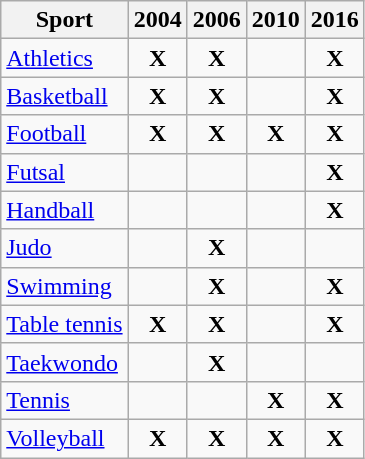<table class="wikitable" style="text-align:center">
<tr>
<th>Sport</th>
<th>2004</th>
<th>2006</th>
<th>2010</th>
<th>2016</th>
</tr>
<tr>
<td align=left><a href='#'>Athletics</a></td>
<td><strong>X</strong></td>
<td><strong>X</strong></td>
<td></td>
<td><strong>X</strong></td>
</tr>
<tr>
<td align=left><a href='#'>Basketball</a></td>
<td><strong>X</strong></td>
<td><strong>X</strong></td>
<td></td>
<td><strong>X</strong></td>
</tr>
<tr>
<td align=left><a href='#'>Football</a></td>
<td><strong>X</strong></td>
<td><strong>X</strong></td>
<td><strong>X</strong></td>
<td><strong>X</strong></td>
</tr>
<tr>
<td align=left><a href='#'>Futsal</a></td>
<td></td>
<td></td>
<td></td>
<td><strong>X</strong></td>
</tr>
<tr>
<td align=left><a href='#'>Handball</a></td>
<td></td>
<td></td>
<td></td>
<td><strong>X</strong></td>
</tr>
<tr>
<td align=left><a href='#'>Judo</a></td>
<td></td>
<td><strong>X</strong></td>
<td></td>
<td></td>
</tr>
<tr>
<td align=left><a href='#'>Swimming</a></td>
<td></td>
<td><strong>X</strong></td>
<td></td>
<td><strong>X</strong></td>
</tr>
<tr>
<td align=left><a href='#'>Table tennis</a></td>
<td><strong>X</strong></td>
<td><strong>X</strong></td>
<td></td>
<td><strong>X</strong></td>
</tr>
<tr>
<td align=left><a href='#'>Taekwondo</a></td>
<td></td>
<td><strong>X</strong></td>
<td></td>
<td></td>
</tr>
<tr>
<td align=left><a href='#'>Tennis</a></td>
<td></td>
<td></td>
<td><strong>X</strong></td>
<td><strong>X</strong></td>
</tr>
<tr>
<td align=left><a href='#'>Volleyball</a></td>
<td><strong>X</strong></td>
<td><strong>X</strong></td>
<td><strong>X</strong></td>
<td><strong>X</strong></td>
</tr>
</table>
